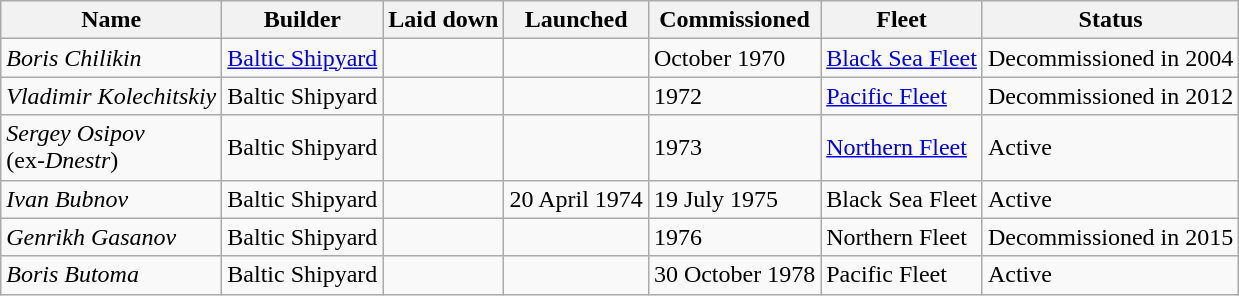<table class="wikitable">
<tr>
<th>Name</th>
<th>Builder</th>
<th>Laid down</th>
<th>Launched</th>
<th>Commissioned</th>
<th>Fleet</th>
<th>Status</th>
</tr>
<tr>
<td><em>Boris Chilikin</em></td>
<td><a href='#'>Baltic Shipyard</a></td>
<td></td>
<td></td>
<td>October 1970</td>
<td><a href='#'>Black Sea Fleet</a></td>
<td>Decommissioned in 2004</td>
</tr>
<tr>
<td><em>Vladimir Kolechitskiy</em></td>
<td>Baltic Shipyard</td>
<td></td>
<td></td>
<td>1972</td>
<td><a href='#'>Pacific Fleet</a></td>
<td>Decommissioned in 2012</td>
</tr>
<tr>
<td><em>Sergey Osipov</em><br>(ex-<em>Dnestr</em>)</td>
<td>Baltic Shipyard</td>
<td></td>
<td></td>
<td>1973</td>
<td><a href='#'>Northern Fleet</a></td>
<td>Active</td>
</tr>
<tr>
<td><em>Ivan Bubnov</em></td>
<td>Baltic Shipyard</td>
<td></td>
<td>20 April 1974</td>
<td>19 July 1975</td>
<td>Black Sea Fleet</td>
<td>Active</td>
</tr>
<tr>
<td><em>Genrikh Gasanov</em></td>
<td>Baltic Shipyard</td>
<td></td>
<td></td>
<td>1976</td>
<td>Northern Fleet</td>
<td>Decommissioned in 2015</td>
</tr>
<tr>
<td><em>Boris Butoma</em></td>
<td>Baltic Shipyard</td>
<td></td>
<td></td>
<td>30 October 1978</td>
<td>Pacific Fleet</td>
<td>Active</td>
</tr>
</table>
